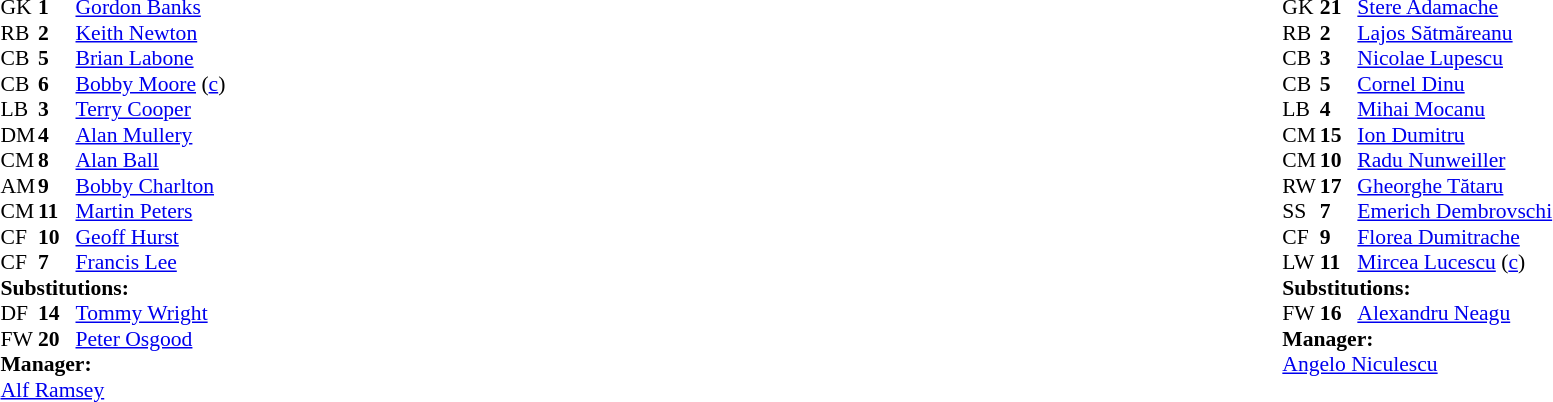<table width="100%">
<tr>
<td valign="top" width="50%"><br><table style="font-size: 90%" cellspacing="0" cellpadding="0">
<tr>
<td colspan="4"></td>
</tr>
<tr>
<th width="25"></th>
<th width="25"></th>
</tr>
<tr>
<td>GK</td>
<td><strong>1</strong></td>
<td><a href='#'>Gordon Banks</a></td>
</tr>
<tr>
<td>RB</td>
<td><strong>2</strong></td>
<td><a href='#'>Keith Newton</a></td>
<td></td>
<td></td>
</tr>
<tr>
<td>CB</td>
<td><strong>5</strong></td>
<td><a href='#'>Brian Labone</a></td>
</tr>
<tr>
<td>CB</td>
<td><strong>6</strong></td>
<td><a href='#'>Bobby Moore</a> (<a href='#'>c</a>)</td>
</tr>
<tr>
<td>LB</td>
<td><strong>3</strong></td>
<td><a href='#'>Terry Cooper</a></td>
</tr>
<tr>
<td>DM</td>
<td><strong>4</strong></td>
<td><a href='#'>Alan Mullery</a></td>
</tr>
<tr>
<td>CM</td>
<td><strong>8</strong></td>
<td><a href='#'>Alan Ball</a></td>
</tr>
<tr>
<td>AM</td>
<td><strong>9</strong></td>
<td><a href='#'>Bobby Charlton</a></td>
</tr>
<tr>
<td>CM</td>
<td><strong>11</strong></td>
<td><a href='#'>Martin Peters</a></td>
</tr>
<tr>
<td>CF</td>
<td><strong>10</strong></td>
<td><a href='#'>Geoff Hurst</a></td>
</tr>
<tr>
<td>CF</td>
<td><strong>7</strong></td>
<td><a href='#'>Francis Lee</a></td>
<td></td>
<td></td>
</tr>
<tr>
<td colspan=3><strong>Substitutions:</strong></td>
</tr>
<tr>
<td>DF</td>
<td><strong>14</strong></td>
<td><a href='#'>Tommy Wright</a></td>
<td></td>
<td></td>
</tr>
<tr>
<td>FW</td>
<td><strong>20</strong></td>
<td><a href='#'>Peter Osgood</a></td>
<td></td>
<td></td>
</tr>
<tr>
<td colspan=3><strong>Manager:</strong></td>
</tr>
<tr>
<td colspan="4"><a href='#'>Alf Ramsey</a></td>
</tr>
</table>
</td>
<td valign="top" width="50%"><br><table style="font-size: 90%" cellspacing="0" cellpadding="0" align=center>
<tr>
<td colspan="4"></td>
</tr>
<tr>
<th width="25"></th>
<th width="25"></th>
</tr>
<tr>
<td>GK</td>
<td><strong>21</strong></td>
<td><a href='#'>Stere Adamache</a></td>
</tr>
<tr>
<td>RB</td>
<td><strong>2</strong></td>
<td><a href='#'>Lajos Sătmăreanu</a></td>
</tr>
<tr>
<td>CB</td>
<td><strong>3</strong></td>
<td><a href='#'>Nicolae Lupescu</a></td>
</tr>
<tr>
<td>CB</td>
<td><strong>5</strong></td>
<td><a href='#'>Cornel Dinu</a></td>
</tr>
<tr>
<td>LB</td>
<td><strong>4</strong></td>
<td><a href='#'>Mihai Mocanu</a></td>
</tr>
<tr>
<td>CM</td>
<td><strong>15</strong></td>
<td><a href='#'>Ion Dumitru</a></td>
</tr>
<tr>
<td>CM</td>
<td><strong>10</strong></td>
<td><a href='#'>Radu Nunweiller</a></td>
</tr>
<tr>
<td>RW</td>
<td><strong>17</strong></td>
<td><a href='#'>Gheorghe Tătaru</a></td>
<td></td>
<td></td>
</tr>
<tr>
<td>SS</td>
<td><strong>7</strong></td>
<td><a href='#'>Emerich Dembrovschi</a></td>
</tr>
<tr>
<td>CF</td>
<td><strong>9</strong></td>
<td><a href='#'>Florea Dumitrache</a></td>
</tr>
<tr>
<td>LW</td>
<td><strong>11</strong></td>
<td><a href='#'>Mircea Lucescu</a> (<a href='#'>c</a>)</td>
</tr>
<tr>
<td colspan=3><strong>Substitutions:</strong></td>
</tr>
<tr>
<td>FW</td>
<td><strong>16</strong></td>
<td><a href='#'>Alexandru Neagu</a></td>
<td></td>
<td></td>
</tr>
<tr>
<td colspan=3><strong>Manager:</strong></td>
</tr>
<tr>
<td colspan="4"><a href='#'>Angelo Niculescu</a></td>
</tr>
</table>
</td>
</tr>
</table>
